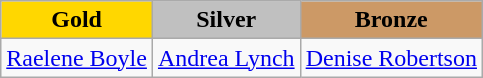<table class="wikitable">
<tr>
<th scope=col style="background-color:gold;">Gold</th>
<th scope=col style="background-color:silver;">Silver</th>
<th scope=col style="background-color:#cc9966;">Bronze</th>
</tr>
<tr>
<td><a href='#'>Raelene Boyle</a><br><em></em></td>
<td><a href='#'>Andrea Lynch</a><br><em></em></td>
<td><a href='#'>Denise Robertson</a><br><em></em></td>
</tr>
</table>
